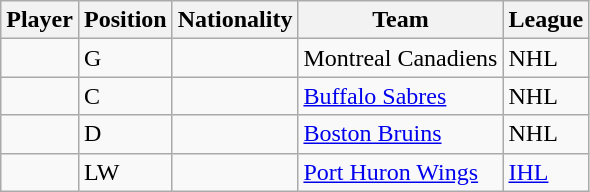<table class="wikitable sortable">
<tr>
<th colspan=1>Player</th>
<th colspan=1>Position</th>
<th colspan=1>Nationality</th>
<th colspan=1>Team</th>
<th colspan=1>League</th>
</tr>
<tr>
<td></td>
<td>G</td>
<td></td>
<td>Montreal Canadiens</td>
<td>NHL</td>
</tr>
<tr>
<td></td>
<td>C</td>
<td></td>
<td><a href='#'>Buffalo Sabres</a></td>
<td>NHL</td>
</tr>
<tr>
<td></td>
<td>D</td>
<td></td>
<td><a href='#'>Boston Bruins</a></td>
<td>NHL</td>
</tr>
<tr>
<td></td>
<td>LW</td>
<td></td>
<td><a href='#'>Port Huron Wings</a></td>
<td><a href='#'>IHL</a></td>
</tr>
</table>
